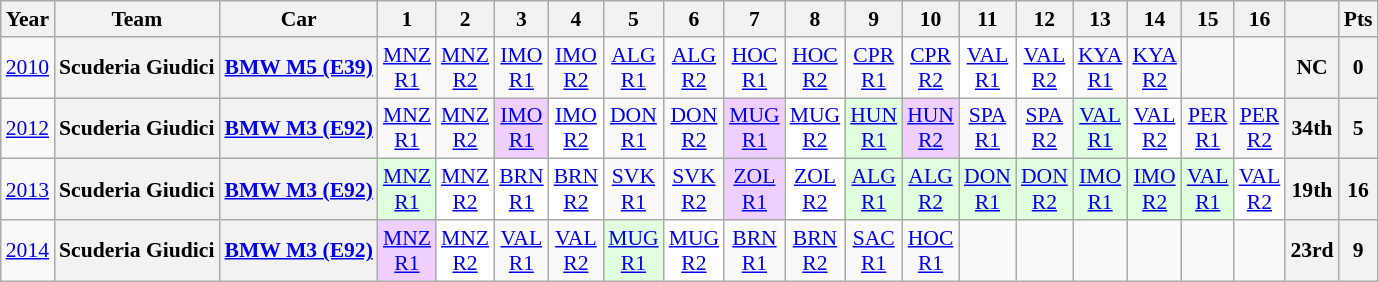<table class="wikitable" style="text-align:center; font-size:90%">
<tr>
<th>Year</th>
<th>Team</th>
<th>Car</th>
<th>1</th>
<th>2</th>
<th>3</th>
<th>4</th>
<th>5</th>
<th>6</th>
<th>7</th>
<th>8</th>
<th>9</th>
<th>10</th>
<th>11</th>
<th>12</th>
<th>13</th>
<th>14</th>
<th>15</th>
<th>16</th>
<th></th>
<th>Pts</th>
</tr>
<tr>
<td><a href='#'>2010</a></td>
<th>Scuderia Giudici</th>
<th><a href='#'>BMW M5 (E39)</a></th>
<td><a href='#'>MNZ<br>R1</a></td>
<td><a href='#'>MNZ<br>R2</a></td>
<td><a href='#'>IMO<br>R1</a></td>
<td><a href='#'>IMO<br>R2</a></td>
<td><a href='#'>ALG<br>R1</a></td>
<td><a href='#'>ALG<br>R2</a></td>
<td><a href='#'>HOC<br>R1</a></td>
<td><a href='#'>HOC<br>R2</a></td>
<td><a href='#'>CPR<br>R1</a></td>
<td><a href='#'>CPR<br>R2</a></td>
<td style="background:#FFFFFF;"><a href='#'>VAL<br>R1</a><br></td>
<td style="background:#FFFFFF;"><a href='#'>VAL<br>R2</a><br></td>
<td><a href='#'>KYA<br>R1</a></td>
<td><a href='#'>KYA<br>R2</a></td>
<td></td>
<td></td>
<th>NC</th>
<th>0</th>
</tr>
<tr>
<td><a href='#'>2012</a></td>
<th>Scuderia Giudici</th>
<th><a href='#'>BMW M3 (E92)</a></th>
<td><a href='#'>MNZ<br>R1</a></td>
<td><a href='#'>MNZ<br>R2</a></td>
<td style="background:#EFCFFF;"><a href='#'>IMO<br>R1</a><br></td>
<td style="background:#FFFFFF;"><a href='#'>IMO<br>R2</a><br></td>
<td><a href='#'>DON<br>R1</a></td>
<td><a href='#'>DON<br>R2</a></td>
<td style="background:#EFCFFF;"><a href='#'>MUG<br>R1</a><br></td>
<td style="background:#FFFFFF;"><a href='#'>MUG<br>R2</a><br></td>
<td style="background:#DFFFDF;"><a href='#'>HUN<br>R1</a><br></td>
<td style="background:#EFCFFF;"><a href='#'>HUN<br>R2</a><br></td>
<td><a href='#'>SPA<br>R1</a></td>
<td><a href='#'>SPA<br>R2</a></td>
<td style="background:#DFFFDF;"><a href='#'>VAL<br>R1</a><br></td>
<td style="background:#FFFFFF;"><a href='#'>VAL<br>R2</a><br></td>
<td><a href='#'>PER<br>R1</a></td>
<td><a href='#'>PER<br>R2</a></td>
<th>34th</th>
<th>5</th>
</tr>
<tr>
<td><a href='#'>2013</a></td>
<th>Scuderia Giudici</th>
<th><a href='#'>BMW M3 (E92)</a></th>
<td style="background:#DFFFDF;"><a href='#'>MNZ<br>R1</a><br></td>
<td style="background:#FFFFFF;"><a href='#'>MNZ<br>R2</a><br></td>
<td style="background:#FFFFFF;"><a href='#'>BRN<br>R1</a><br></td>
<td style="background:#FFFFFF;"><a href='#'>BRN<br>R2</a><br></td>
<td><a href='#'>SVK<br>R1</a></td>
<td><a href='#'>SVK<br>R2</a></td>
<td style="background:#EFCFFF;"><a href='#'>ZOL<br>R1</a><br></td>
<td style="background:#FFFFFF;"><a href='#'>ZOL<br>R2</a><br></td>
<td style="background:#DFFFDF;"><a href='#'>ALG<br>R1</a><br></td>
<td style="background:#DFFFDF;"><a href='#'>ALG<br>R2</a><br></td>
<td style="background:#DFFFDF;"><a href='#'>DON<br>R1</a><br></td>
<td style="background:#DFFFDF;"><a href='#'>DON<br>R2</a><br></td>
<td style="background:#DFFFDF;"><a href='#'>IMO<br>R1</a><br></td>
<td style="background:#DFFFDF;"><a href='#'>IMO<br>R2</a><br></td>
<td style="background:#DFFFDF;"><a href='#'>VAL<br>R1</a><br></td>
<td style="background:#FFFFFF;"><a href='#'>VAL<br>R2</a><br></td>
<th>19th</th>
<th>16</th>
</tr>
<tr>
<td><a href='#'>2014</a></td>
<th>Scuderia Giudici</th>
<th><a href='#'>BMW M3 (E92)</a></th>
<td style="background:#EFCFFF;"><a href='#'>MNZ<br>R1</a><br></td>
<td style="background:#FFFFFF;"><a href='#'>MNZ<br>R2</a><br></td>
<td><a href='#'>VAL<br>R1</a></td>
<td><a href='#'>VAL<br>R2</a></td>
<td style="background:#DFFFDF;"><a href='#'>MUG<br>R1</a><br></td>
<td style="background:#FFFFFF;"><a href='#'>MUG<br>R2</a><br></td>
<td><a href='#'>BRN<br>R1</a></td>
<td><a href='#'>BRN<br>R2</a></td>
<td><a href='#'>SAC<br>R1</a></td>
<td><a href='#'>HOC<br>R1</a></td>
<td></td>
<td></td>
<td></td>
<td></td>
<td></td>
<td></td>
<th>23rd</th>
<th>9</th>
</tr>
</table>
